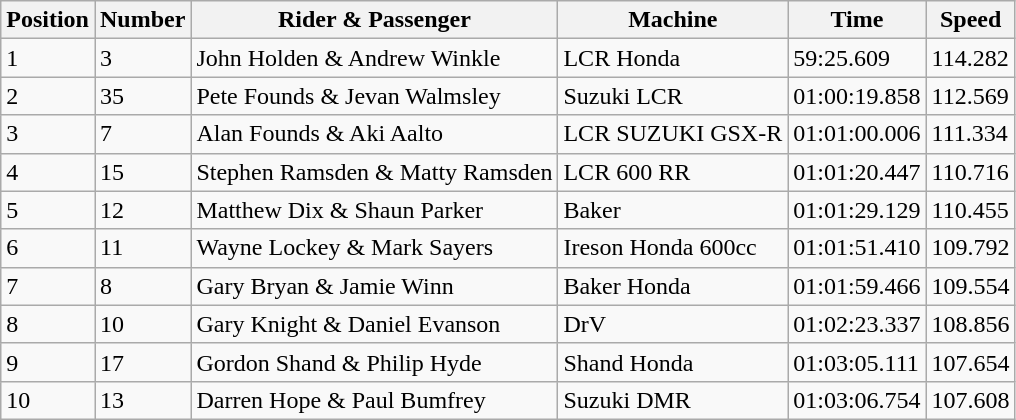<table class="wikitable">
<tr>
<th>Position</th>
<th>Number</th>
<th>Rider & Passenger</th>
<th>Machine</th>
<th>Time</th>
<th>Speed</th>
</tr>
<tr>
<td>1</td>
<td>3</td>
<td>John Holden & Andrew Winkle</td>
<td>LCR Honda</td>
<td>59:25.609</td>
<td>114.282</td>
</tr>
<tr>
<td>2</td>
<td>35</td>
<td>Pete Founds & Jevan Walmsley</td>
<td>Suzuki LCR</td>
<td>01:00:19.858</td>
<td>112.569</td>
</tr>
<tr>
<td>3</td>
<td>7</td>
<td>Alan Founds & Aki Aalto</td>
<td>LCR SUZUKI GSX-R</td>
<td>01:01:00.006</td>
<td>111.334</td>
</tr>
<tr>
<td>4</td>
<td>15</td>
<td>Stephen Ramsden & Matty Ramsden</td>
<td>LCR 600 RR</td>
<td>01:01:20.447</td>
<td>110.716</td>
</tr>
<tr>
<td>5</td>
<td>12</td>
<td>Matthew Dix & Shaun Parker</td>
<td>Baker</td>
<td>01:01:29.129</td>
<td>110.455</td>
</tr>
<tr>
<td>6</td>
<td>11</td>
<td>Wayne Lockey & Mark Sayers</td>
<td>Ireson Honda  600cc</td>
<td>01:01:51.410</td>
<td>109.792</td>
</tr>
<tr>
<td>7</td>
<td>8</td>
<td>Gary Bryan & Jamie Winn</td>
<td>Baker Honda</td>
<td>01:01:59.466</td>
<td>109.554</td>
</tr>
<tr>
<td>8</td>
<td>10</td>
<td>Gary Knight & Daniel Evanson</td>
<td>DrV</td>
<td>01:02:23.337</td>
<td>108.856</td>
</tr>
<tr>
<td>9</td>
<td>17</td>
<td>Gordon Shand & Philip Hyde</td>
<td>Shand Honda</td>
<td>01:03:05.111</td>
<td>107.654</td>
</tr>
<tr>
<td>10</td>
<td>13</td>
<td>Darren Hope & Paul Bumfrey</td>
<td>Suzuki DMR</td>
<td>01:03:06.754</td>
<td>107.608</td>
</tr>
</table>
